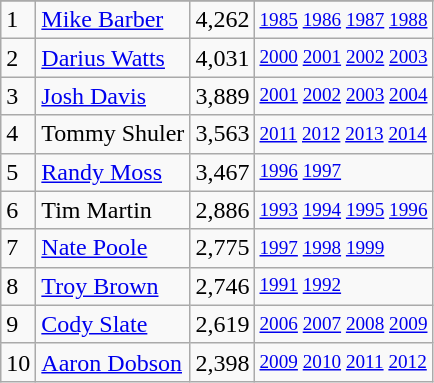<table class="wikitable">
<tr>
</tr>
<tr>
<td>1</td>
<td><a href='#'>Mike Barber</a></td>
<td>4,262</td>
<td style="font-size:80%;"><a href='#'>1985</a> <a href='#'>1986</a> <a href='#'>1987</a> <a href='#'>1988</a></td>
</tr>
<tr>
<td>2</td>
<td><a href='#'>Darius Watts</a></td>
<td>4,031</td>
<td style="font-size:80%;"><a href='#'>2000</a> <a href='#'>2001</a> <a href='#'>2002</a> <a href='#'>2003</a></td>
</tr>
<tr>
<td>3</td>
<td><a href='#'>Josh Davis</a></td>
<td>3,889</td>
<td style="font-size:80%;"><a href='#'>2001</a> <a href='#'>2002</a> <a href='#'>2003</a> <a href='#'>2004</a></td>
</tr>
<tr>
<td>4</td>
<td>Tommy Shuler</td>
<td>3,563</td>
<td style="font-size:80%;"><a href='#'>2011</a> <a href='#'>2012</a> <a href='#'>2013</a> <a href='#'>2014</a></td>
</tr>
<tr>
<td>5</td>
<td><a href='#'>Randy Moss</a></td>
<td>3,467</td>
<td style="font-size:80%;"><a href='#'>1996</a> <a href='#'>1997</a></td>
</tr>
<tr>
<td>6</td>
<td>Tim Martin</td>
<td>2,886</td>
<td style="font-size:80%;"><a href='#'>1993</a> <a href='#'>1994</a> <a href='#'>1995</a> <a href='#'>1996</a></td>
</tr>
<tr>
<td>7</td>
<td><a href='#'>Nate Poole</a></td>
<td>2,775</td>
<td style="font-size:80%;"><a href='#'>1997</a> <a href='#'>1998</a> <a href='#'>1999</a></td>
</tr>
<tr>
<td>8</td>
<td><a href='#'>Troy Brown</a></td>
<td>2,746</td>
<td style="font-size:80%;"><a href='#'>1991</a> <a href='#'>1992</a></td>
</tr>
<tr>
<td>9</td>
<td><a href='#'>Cody Slate</a></td>
<td>2,619</td>
<td style="font-size:80%;"><a href='#'>2006</a> <a href='#'>2007</a> <a href='#'>2008</a> <a href='#'>2009</a></td>
</tr>
<tr>
<td>10</td>
<td><a href='#'>Aaron Dobson</a></td>
<td>2,398</td>
<td style="font-size:80%;"><a href='#'>2009</a> <a href='#'>2010</a> <a href='#'>2011</a> <a href='#'>2012</a></td>
</tr>
</table>
